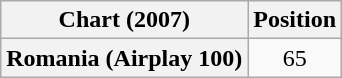<table class="wikitable sortable plainrowheaders" style="text-align:center">
<tr>
<th style="text-align:center;">Chart (2007)</th>
<th style="text-align:center;">Position</th>
</tr>
<tr>
<th scope="row">Romania (Airplay 100)</th>
<td style="text-align:center;">65</td>
</tr>
</table>
